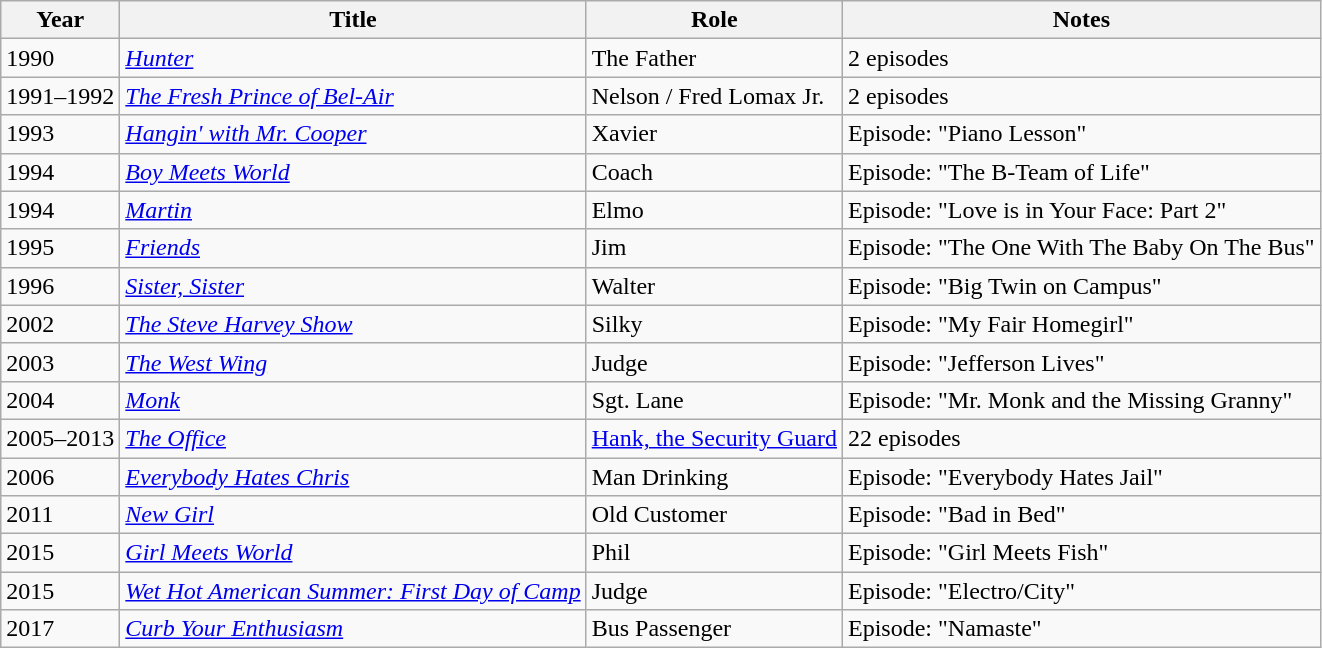<table class="wikitable sortable">
<tr>
<th>Year</th>
<th>Title</th>
<th>Role</th>
<th class="unsortable">Notes</th>
</tr>
<tr>
<td>1990</td>
<td><em><a href='#'>Hunter</a></em></td>
<td>The Father</td>
<td>2 episodes</td>
</tr>
<tr>
<td>1991–1992</td>
<td><em><a href='#'>The Fresh Prince of Bel-Air</a></em></td>
<td>Nelson / Fred Lomax Jr.</td>
<td>2 episodes</td>
</tr>
<tr>
<td>1993</td>
<td><em><a href='#'>Hangin' with Mr. Cooper</a></em></td>
<td>Xavier</td>
<td>Episode: "Piano Lesson"</td>
</tr>
<tr>
<td>1994</td>
<td><em><a href='#'>Boy Meets World</a></em></td>
<td>Coach</td>
<td>Episode: "The B-Team of Life"</td>
</tr>
<tr>
<td>1994</td>
<td><em><a href='#'>Martin</a></em></td>
<td>Elmo</td>
<td>Episode: "Love is in Your Face: Part 2"</td>
</tr>
<tr>
<td>1995</td>
<td><em><a href='#'>Friends</a></em></td>
<td>Jim</td>
<td>Episode: "The One With The Baby On The Bus"</td>
</tr>
<tr>
<td>1996</td>
<td><em><a href='#'>Sister, Sister</a></em></td>
<td>Walter</td>
<td>Episode: "Big Twin on Campus"</td>
</tr>
<tr>
<td>2002</td>
<td><em><a href='#'>The Steve Harvey Show</a></em></td>
<td>Silky</td>
<td>Episode: "My Fair Homegirl"</td>
</tr>
<tr>
<td>2003</td>
<td><em><a href='#'>The West Wing</a></em></td>
<td>Judge</td>
<td>Episode: "Jefferson Lives"</td>
</tr>
<tr>
<td>2004</td>
<td><em><a href='#'>Monk</a></em></td>
<td>Sgt. Lane</td>
<td>Episode: "Mr. Monk and the Missing Granny"</td>
</tr>
<tr>
<td>2005–2013</td>
<td><em><a href='#'>The Office</a></em></td>
<td><a href='#'>Hank, the Security Guard</a></td>
<td>22 episodes</td>
</tr>
<tr>
<td>2006</td>
<td><em><a href='#'>Everybody Hates Chris</a></em></td>
<td>Man Drinking</td>
<td>Episode: "Everybody Hates Jail"</td>
</tr>
<tr>
<td>2011</td>
<td><em><a href='#'>New Girl</a></em></td>
<td>Old Customer</td>
<td>Episode: "Bad in Bed"</td>
</tr>
<tr>
<td>2015</td>
<td><em><a href='#'>Girl Meets World</a></em></td>
<td>Phil</td>
<td>Episode: "Girl Meets Fish"</td>
</tr>
<tr>
<td>2015</td>
<td><em><a href='#'>Wet Hot American Summer: First Day of Camp</a></em></td>
<td>Judge</td>
<td>Episode: "Electro/City"</td>
</tr>
<tr>
<td>2017</td>
<td><em><a href='#'>Curb Your Enthusiasm</a></em></td>
<td>Bus Passenger</td>
<td>Episode: "Namaste"</td>
</tr>
</table>
